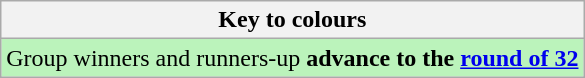<table class="wikitable">
<tr>
<th>Key to colours</th>
</tr>
<tr bgcolor=#BBF3BB>
<td>Group winners and runners-up <strong>advance to the <a href='#'>round of 32</a></strong></td>
</tr>
</table>
